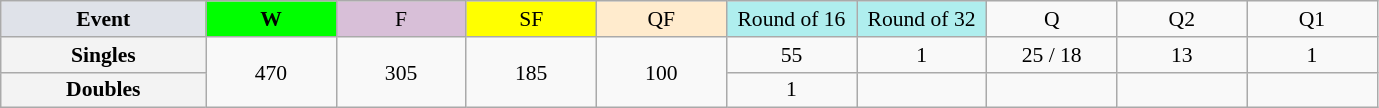<table class="wikitable" style="font-size:90%; text-align:center;">
<tr>
<td style="width:130px; background:#dfe2e9;"><strong>Event</strong></td>
<td style="width:80px; background:lime;"><strong>W</strong></td>
<td style="width:80px; background:thistle;">F</td>
<td style="width:80px; background:#ffff00;">SF</td>
<td style="width:80px; background:#ffebcd;">QF</td>
<td style="width:80px; background:#afeeee;">Round of 16</td>
<td style="width:80px; background:#afeeee;">Round of 32</td>
<td style="width:80px;">Q</td>
<td style="width:80px;">Q2</td>
<td style="width:80px;">Q1</td>
</tr>
<tr>
<th style="background:#f3f3f3;">Singles</th>
<td rowspan="2">470</td>
<td rowspan="2">305</td>
<td rowspan="2">185</td>
<td rowspan="2">100</td>
<td>55</td>
<td>1</td>
<td>25 / 18</td>
<td>13</td>
<td>1</td>
</tr>
<tr>
<th style="background:#f3f3f3;">Doubles</th>
<td>1</td>
<td></td>
<td></td>
<td></td>
<td></td>
</tr>
</table>
